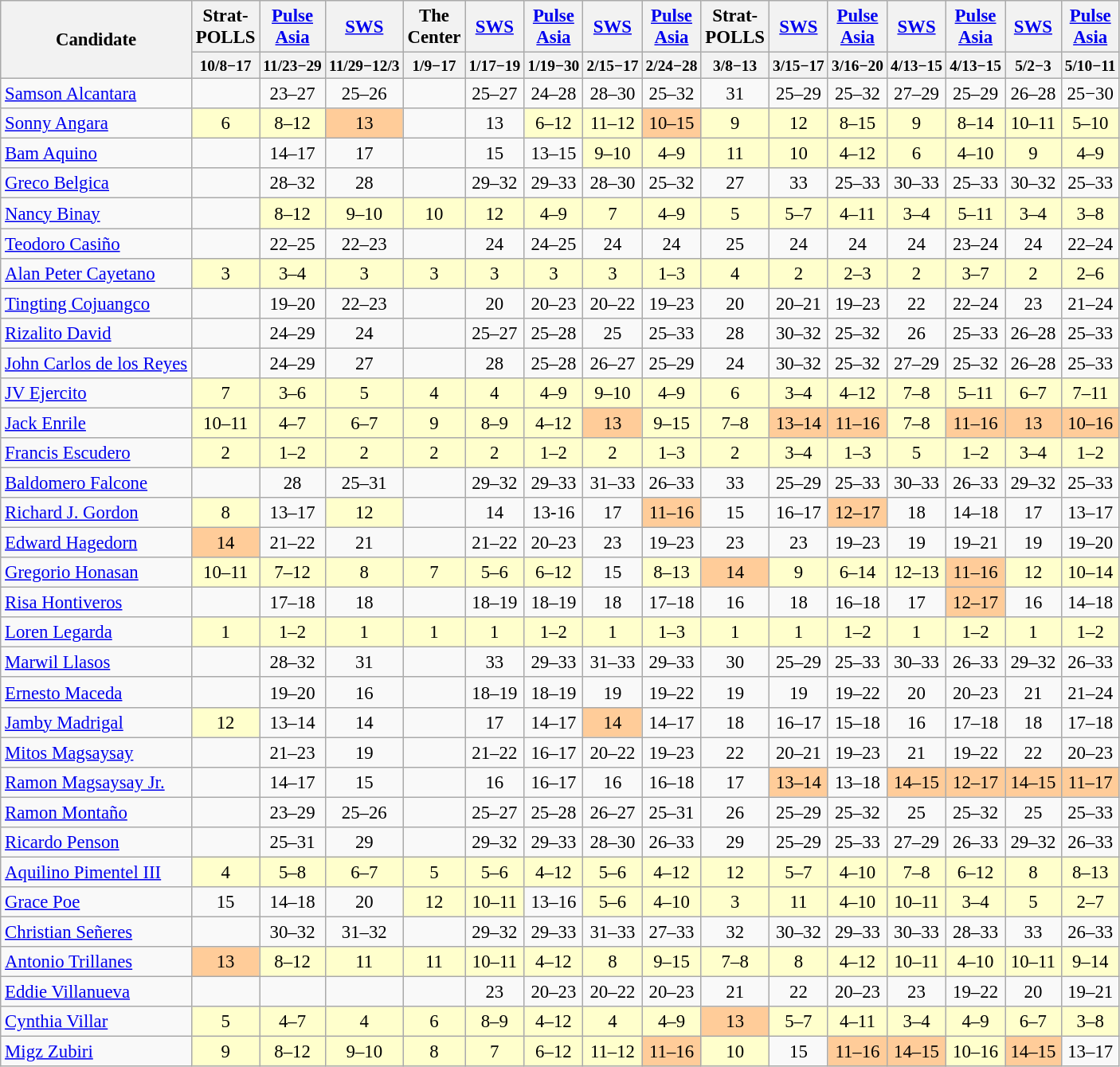<table class="sortable wikitable" style="text-align:center; font-size:95%;">
<tr>
<th data-sort-type="text" style="font-size:normal" rowspan=2>Candidate</th>
<th data-sort-type="number" width=40px>Strat-POLLS</th>
<th data-sort-type="number" width=40px><a href='#'>Pulse Asia</a></th>
<th data-sort-type="number" width=40px><a href='#'>SWS</a></th>
<th data-sort-type="number" width=40px>The Center</th>
<th data-sort-type="number" width=40px><a href='#'>SWS</a></th>
<th data-sort-type="number" width=40px><a href='#'>Pulse Asia</a></th>
<th data-sort-type="number" width=40px><a href='#'>SWS</a></th>
<th data-sort-type="number" width=40px><a href='#'>Pulse Asia</a></th>
<th data-sort-type="number" width=40px>Strat-POLLS</th>
<th data-sort-type="number" width=40px><a href='#'>SWS</a></th>
<th data-sort-type="number" width=40px><a href='#'>Pulse Asia</a></th>
<th data-sort-type="number" width=40px><a href='#'>SWS</a></th>
<th data-sort-type="number" width=40px><a href='#'>Pulse Asia</a></th>
<th data-sort-type="number" width=40px><a href='#'>SWS</a></th>
<th data-sort-type="number" width=40px><a href='#'>Pulse Asia</a></th>
</tr>
<tr class="nosort" style="font-size:85%">
<th>10/8−17</th>
<th>11/23−29</th>
<th>11/29−12/3</th>
<th>1/9−17</th>
<th>1/17−19</th>
<th>1/19−30</th>
<th>2/15−17</th>
<th>2/24−28</th>
<th>3/8−13</th>
<th>3/15−17</th>
<th>3/16−20</th>
<th>4/13−15</th>
<th>4/13−15</th>
<th>5/2−3</th>
<th>5/10−11</th>
</tr>
<tr>
<td align=left><a href='#'>Samson Alcantara</a></td>
<td></td>
<td>23–27</td>
<td>25–26</td>
<td></td>
<td>25–27</td>
<td>24–28</td>
<td>28–30</td>
<td>25–32</td>
<td>31</td>
<td>25–29</td>
<td>25–32</td>
<td>27–29</td>
<td>25–29</td>
<td>26–28</td>
<td>25−30</td>
</tr>
<tr>
<td align=left><a href='#'>Sonny Angara</a></td>
<td bgcolor=#FFFFCC>6</td>
<td bgcolor=#FFFFCC>8–12</td>
<td bgcolor=#ffcc99>13</td>
<td></td>
<td>13</td>
<td bgcolor=#FFFFCC>6–12</td>
<td bgcolor=#FFFFCC>11–12</td>
<td bgcolor=#ffcc99>10–15</td>
<td bgcolor=#FFFFCC>9</td>
<td bgcolor=#FFFFCC>12</td>
<td bgcolor=#FFFFCC>8–15</td>
<td bgcolor=#FFFFCC>9</td>
<td bgcolor=#FFFFCC>8–14</td>
<td bgcolor=#FFFFCC>10–11</td>
<td bgcolor=#FFFFCC>5–10</td>
</tr>
<tr>
<td align=left><a href='#'>Bam Aquino</a></td>
<td></td>
<td>14–17</td>
<td>17</td>
<td></td>
<td>15</td>
<td>13–15</td>
<td bgcolor=#FFFFCC>9–10</td>
<td bgcolor=#FFFFCC>4–9</td>
<td bgcolor=#FFFFCC>11</td>
<td bgcolor=#FFFFCC>10</td>
<td bgcolor=#FFFFCC>4–12</td>
<td bgcolor=#FFFFCC>6</td>
<td bgcolor=#FFFFCC>4–10</td>
<td bgcolor=#FFFFCC>9</td>
<td bgcolor=#FFFFCC>4–9</td>
</tr>
<tr>
<td align=left><a href='#'>Greco Belgica</a></td>
<td></td>
<td>28–32</td>
<td>28</td>
<td></td>
<td>29–32</td>
<td>29–33</td>
<td>28–30</td>
<td>25–32</td>
<td>27</td>
<td>33</td>
<td>25–33</td>
<td>30–33</td>
<td>25–33</td>
<td>30–32</td>
<td>25–33</td>
</tr>
<tr>
<td align=left><a href='#'>Nancy Binay</a></td>
<td></td>
<td bgcolor=#FFFFCC>8–12</td>
<td bgcolor=#FFFFCC>9–10</td>
<td bgcolor=#FFFFCC>10</td>
<td bgcolor=#FFFFCC>12</td>
<td bgcolor=#FFFFCC>4–9</td>
<td bgcolor=#FFFFCC>7</td>
<td bgcolor=#FFFFCC>4–9</td>
<td bgcolor=#FFFFCC>5</td>
<td bgcolor=#FFFFCC>5–7</td>
<td bgcolor=#FFFFCC>4–11</td>
<td bgcolor=#FFFFCC>3–4</td>
<td bgcolor=#FFFFCC>5–11</td>
<td bgcolor=#FFFFCC>3–4</td>
<td bgcolor=#FFFFCC>3–8</td>
</tr>
<tr>
<td align=left><a href='#'>Teodoro Casiño</a></td>
<td></td>
<td>22–25</td>
<td>22–23</td>
<td></td>
<td>24</td>
<td>24–25</td>
<td>24</td>
<td>24</td>
<td>25</td>
<td>24</td>
<td>24</td>
<td>24</td>
<td>23–24</td>
<td>24</td>
<td>22–24</td>
</tr>
<tr>
<td align=left><a href='#'>Alan Peter Cayetano</a></td>
<td bgcolor=#FFFFCC>3</td>
<td bgcolor=#FFFFCC>3–4</td>
<td bgcolor=#FFFFCC>3</td>
<td bgcolor=#FFFFCC>3</td>
<td bgcolor=#FFFFCC>3</td>
<td bgcolor=#FFFFCC>3</td>
<td bgcolor=#FFFFCC>3</td>
<td bgcolor=#FFFFCC>1–3</td>
<td bgcolor=#FFFFCC>4</td>
<td bgcolor=#FFFFCC>2</td>
<td bgcolor=#FFFFCC>2–3</td>
<td bgcolor=#FFFFCC>2</td>
<td bgcolor=#FFFFCC>3–7</td>
<td bgcolor=#FFFFCC>2</td>
<td bgcolor=#FFFFCC>2–6</td>
</tr>
<tr>
<td align=left><a href='#'>Tingting Cojuangco</a></td>
<td></td>
<td>19–20</td>
<td>22–23</td>
<td></td>
<td>20</td>
<td>20–23</td>
<td>20–22</td>
<td>19–23</td>
<td>20</td>
<td>20–21</td>
<td>19–23</td>
<td>22</td>
<td>22–24</td>
<td>23</td>
<td>21–24</td>
</tr>
<tr>
<td align=left><a href='#'>Rizalito David</a></td>
<td></td>
<td>24–29</td>
<td>24</td>
<td></td>
<td>25–27</td>
<td>25–28</td>
<td>25</td>
<td>25–33</td>
<td>28</td>
<td>30–32</td>
<td>25–32</td>
<td>26</td>
<td>25–33</td>
<td>26–28</td>
<td>25–33</td>
</tr>
<tr>
<td align=left><a href='#'>John Carlos de los Reyes</a></td>
<td></td>
<td>24–29</td>
<td>27</td>
<td></td>
<td>28</td>
<td>25–28</td>
<td>26–27</td>
<td>25–29</td>
<td>24</td>
<td>30–32</td>
<td>25–32</td>
<td>27–29</td>
<td>25–32</td>
<td>26–28</td>
<td>25–33</td>
</tr>
<tr>
<td align=left><a href='#'>JV Ejercito</a></td>
<td bgcolor=#FFFFCC>7</td>
<td bgcolor=#FFFFCC>3–6</td>
<td bgcolor=#FFFFCC>5</td>
<td bgcolor=#FFFFCC>4</td>
<td bgcolor=#FFFFCC>4</td>
<td bgcolor=#FFFFCC>4–9</td>
<td bgcolor=#FFFFCC>9–10</td>
<td bgcolor=#FFFFCC>4–9</td>
<td bgcolor=#FFFFCC>6</td>
<td bgcolor=#FFFFCC>3–4</td>
<td bgcolor=#FFFFCC>4–12</td>
<td bgcolor=#FFFFCC>7–8</td>
<td bgcolor=#FFFFCC>5–11</td>
<td bgcolor=#FFFFCC>6–7</td>
<td bgcolor=#FFFFCC>7–11</td>
</tr>
<tr>
<td align=left><a href='#'>Jack Enrile</a></td>
<td bgcolor=#FFFFCC>10–11</td>
<td bgcolor=#FFFFCC>4–7</td>
<td bgcolor=#FFFFCC>6–7</td>
<td bgcolor=#FFFFCC>9</td>
<td bgcolor=#FFFFCC>8–9</td>
<td bgcolor=#FFFFCC>4–12</td>
<td bgcolor=#ffcc99>13</td>
<td bgcolor=#FFFFCC>9–15</td>
<td bgcolor=#FFFFCC>7–8</td>
<td bgcolor=#ffcc99>13–14</td>
<td bgcolor=#ffcc99>11–16</td>
<td bgcolor=#FFFFCC>7–8</td>
<td bgcolor=#ffcc99>11–16</td>
<td bgcolor=#ffcc99>13</td>
<td bgcolor=#ffcc99>10–16</td>
</tr>
<tr>
<td align=left><a href='#'>Francis Escudero</a></td>
<td bgcolor=#FFFFCC>2</td>
<td bgcolor=#FFFFCC>1–2</td>
<td bgcolor=#FFFFCC>2</td>
<td bgcolor=#FFFFCC>2</td>
<td bgcolor=#FFFFCC>2</td>
<td bgcolor=#FFFFCC>1–2</td>
<td bgcolor=#FFFFCC>2</td>
<td bgcolor=#FFFFCC>1–3</td>
<td bgcolor=#FFFFCC>2</td>
<td bgcolor=#FFFFCC>3–4</td>
<td bgcolor=#FFFFCC>1–3</td>
<td bgcolor=#FFFFCC>5</td>
<td bgcolor=#FFFFCC>1–2</td>
<td bgcolor=#FFFFCC>3–4</td>
<td bgcolor=#FFFFCC>1–2</td>
</tr>
<tr>
<td align=left><a href='#'>Baldomero Falcone</a></td>
<td></td>
<td>28</td>
<td>25–31</td>
<td></td>
<td>29–32</td>
<td>29–33</td>
<td>31–33</td>
<td>26–33</td>
<td>33</td>
<td>25–29</td>
<td>25–33</td>
<td>30–33</td>
<td>26–33</td>
<td>29–32</td>
<td>25–33</td>
</tr>
<tr>
<td align=left><a href='#'>Richard J. Gordon</a></td>
<td bgcolor=#FFFFCC>8</td>
<td>13–17</td>
<td bgcolor=#FFFFCC>12</td>
<td></td>
<td>14</td>
<td>13-16</td>
<td>17</td>
<td bgcolor=#ffcc99>11–16</td>
<td>15</td>
<td>16–17</td>
<td bgcolor=#ffcc99>12–17</td>
<td>18</td>
<td>14–18</td>
<td>17</td>
<td>13–17</td>
</tr>
<tr>
<td align=left><a href='#'>Edward Hagedorn</a></td>
<td bgcolor=#ffcc99>14</td>
<td>21–22</td>
<td>21</td>
<td></td>
<td>21–22</td>
<td>20–23</td>
<td>23</td>
<td>19–23</td>
<td>23</td>
<td>23</td>
<td>19–23</td>
<td>19</td>
<td>19–21</td>
<td>19</td>
<td>19–20</td>
</tr>
<tr>
<td align=left><a href='#'>Gregorio Honasan</a></td>
<td bgcolor=#FFFFCC>10–11</td>
<td bgcolor=#FFFFCC>7–12</td>
<td bgcolor=#FFFFCC>8</td>
<td bgcolor=#FFFFCC>7</td>
<td bgcolor=#FFFFCC>5–6</td>
<td bgcolor=#FFFFCC>6–12</td>
<td>15</td>
<td bgcolor=#FFFFCC>8–13</td>
<td bgcolor=#ffcc99>14</td>
<td bgcolor=#FFFFCC>9</td>
<td bgcolor=#FFFFCC>6–14</td>
<td bgcolor=#FFFFCC>12–13</td>
<td bgcolor=#ffcc99>11–16</td>
<td bgcolor=#FFFFCC>12</td>
<td bgcolor=#FFFFCC>10–14</td>
</tr>
<tr>
<td align=left><a href='#'>Risa Hontiveros</a></td>
<td></td>
<td>17–18</td>
<td>18</td>
<td></td>
<td>18–19</td>
<td>18–19</td>
<td>18</td>
<td>17–18</td>
<td>16</td>
<td>18</td>
<td>16–18</td>
<td>17</td>
<td bgcolor=#ffcc99>12–17</td>
<td>16</td>
<td>14–18</td>
</tr>
<tr>
<td align=left><a href='#'>Loren Legarda</a></td>
<td bgcolor=#FFFFCC>1</td>
<td bgcolor=#FFFFCC>1–2</td>
<td bgcolor=#FFFFCC>1</td>
<td bgcolor=#FFFFCC>1</td>
<td bgcolor=#FFFFCC>1</td>
<td bgcolor=#FFFFCC>1–2</td>
<td bgcolor=#FFFFCC>1</td>
<td bgcolor=#FFFFCC>1–3</td>
<td bgcolor=#FFFFCC>1</td>
<td bgcolor=#FFFFCC>1</td>
<td bgcolor=#FFFFCC>1–2</td>
<td bgcolor=#FFFFCC>1</td>
<td bgcolor=#FFFFCC>1–2</td>
<td bgcolor=#FFFFCC>1</td>
<td bgcolor=#FFFFCC>1–2</td>
</tr>
<tr>
<td align=left><a href='#'>Marwil Llasos</a></td>
<td></td>
<td>28–32</td>
<td>31</td>
<td></td>
<td>33</td>
<td>29–33</td>
<td>31–33</td>
<td>29–33</td>
<td>30</td>
<td>25–29</td>
<td>25–33</td>
<td>30–33</td>
<td>26–33</td>
<td>29–32</td>
<td>26–33</td>
</tr>
<tr>
<td align=left><a href='#'>Ernesto Maceda</a></td>
<td></td>
<td>19–20</td>
<td>16</td>
<td></td>
<td>18–19</td>
<td>18–19</td>
<td>19</td>
<td>19–22</td>
<td>19</td>
<td>19</td>
<td>19–22</td>
<td>20</td>
<td>20–23</td>
<td>21</td>
<td>21–24</td>
</tr>
<tr>
<td align=left><a href='#'>Jamby Madrigal</a></td>
<td bgcolor=#FFFFCC>12</td>
<td>13–14</td>
<td>14</td>
<td></td>
<td>17</td>
<td>14–17</td>
<td bgcolor=#ffcc99>14</td>
<td>14–17</td>
<td>18</td>
<td>16–17</td>
<td>15–18</td>
<td>16</td>
<td>17–18</td>
<td>18</td>
<td>17–18</td>
</tr>
<tr>
<td align=left><a href='#'>Mitos Magsaysay</a></td>
<td></td>
<td>21–23</td>
<td>19</td>
<td></td>
<td>21–22</td>
<td>16–17</td>
<td>20–22</td>
<td>19–23</td>
<td>22</td>
<td>20–21</td>
<td>19–23</td>
<td>21</td>
<td>19–22</td>
<td>22</td>
<td>20–23</td>
</tr>
<tr>
<td align=left><a href='#'>Ramon Magsaysay Jr.</a></td>
<td></td>
<td>14–17</td>
<td>15</td>
<td></td>
<td>16</td>
<td>16–17</td>
<td>16</td>
<td>16–18</td>
<td>17</td>
<td bgcolor=#ffcc99>13–14</td>
<td>13–18</td>
<td bgcolor=#ffcc99>14–15</td>
<td bgcolor=#ffcc99>12–17</td>
<td bgcolor=#ffcc99>14–15</td>
<td bgcolor=#ffcc99>11–17</td>
</tr>
<tr>
<td align=left><a href='#'>Ramon Montaño</a></td>
<td></td>
<td>23–29</td>
<td>25–26</td>
<td></td>
<td>25–27</td>
<td>25–28</td>
<td>26–27</td>
<td>25–31</td>
<td>26</td>
<td>25–29</td>
<td>25–32</td>
<td>25</td>
<td>25–32</td>
<td>25</td>
<td>25–33</td>
</tr>
<tr>
<td align=left><a href='#'>Ricardo Penson</a></td>
<td></td>
<td>25–31</td>
<td>29</td>
<td></td>
<td>29–32</td>
<td>29–33</td>
<td>28–30</td>
<td>26–33</td>
<td>29</td>
<td>25–29</td>
<td>25–33</td>
<td>27–29</td>
<td>26–33</td>
<td>29–32</td>
<td>26–33</td>
</tr>
<tr>
<td align=left><a href='#'>Aquilino Pimentel III</a></td>
<td bgcolor=#FFFFCC>4</td>
<td bgcolor=#FFFFCC>5–8</td>
<td bgcolor=#FFFFCC>6–7</td>
<td bgcolor=#FFFFCC>5</td>
<td bgcolor=#FFFFCC>5–6</td>
<td bgcolor=#FFFFCC>4–12</td>
<td bgcolor=#FFFFCC>5–6</td>
<td bgcolor=#FFFFCC>4–12</td>
<td bgcolor=#FFFFCC>12</td>
<td bgcolor=#FFFFCC>5–7</td>
<td bgcolor=#FFFFCC>4–10</td>
<td bgcolor=#FFFFCC>7–8</td>
<td bgcolor=#FFFFCC>6–12</td>
<td bgcolor=#FFFFCC>8</td>
<td bgcolor=#FFFFCC>8–13</td>
</tr>
<tr>
<td align=left><a href='#'>Grace Poe</a></td>
<td>15</td>
<td>14–18</td>
<td>20</td>
<td bgcolor=#FFFFCC>12</td>
<td bgcolor=#FFFFCC>10–11</td>
<td>13–16</td>
<td bgcolor=#FFFFCC>5–6</td>
<td bgcolor=#FFFFCC>4–10</td>
<td bgcolor=#FFFFCC>3</td>
<td bgcolor=#FFFFCC>11</td>
<td bgcolor=#FFFFCC>4–10</td>
<td bgcolor=#FFFFCC>10–11</td>
<td bgcolor=#FFFFCC>3–4</td>
<td bgcolor=#FFFFCC>5</td>
<td bgcolor=#FFFFCC>2–7</td>
</tr>
<tr>
<td align=left><a href='#'>Christian Señeres</a></td>
<td></td>
<td>30–32</td>
<td>31–32</td>
<td></td>
<td>29–32</td>
<td>29–33</td>
<td>31–33</td>
<td>27–33</td>
<td>32</td>
<td>30–32</td>
<td>29–33</td>
<td>30–33</td>
<td>28–33</td>
<td>33</td>
<td>26–33</td>
</tr>
<tr>
<td align=left><a href='#'>Antonio Trillanes</a></td>
<td bgcolor=#ffcc99>13</td>
<td bgcolor=#FFFFCC>8–12</td>
<td bgcolor=#FFFFCC>11</td>
<td bgcolor=#FFFFCC>11</td>
<td bgcolor=#FFFFCC>10–11</td>
<td bgcolor=#FFFFCC>4–12</td>
<td bgcolor=#FFFFCC>8</td>
<td bgcolor=#FFFFCC>9–15</td>
<td bgcolor=#FFFFCC>7–8</td>
<td bgcolor=#FFFFCC>8</td>
<td bgcolor=#FFFFCC>4–12</td>
<td bgcolor=#FFFFCC>10–11</td>
<td bgcolor=#FFFFCC>4–10</td>
<td bgcolor=#FFFFCC>10–11</td>
<td bgcolor=#FFFFCC>9–14</td>
</tr>
<tr>
<td align=left><a href='#'>Eddie Villanueva</a></td>
<td></td>
<td></td>
<td></td>
<td></td>
<td>23</td>
<td>20–23</td>
<td>20–22</td>
<td>20–23</td>
<td>21</td>
<td>22</td>
<td>20–23</td>
<td>23</td>
<td>19–22</td>
<td>20</td>
<td>19–21</td>
</tr>
<tr>
<td align=left><a href='#'>Cynthia Villar</a></td>
<td bgcolor=#FFFFCC>5</td>
<td bgcolor=#FFFFCC>4–7</td>
<td bgcolor=#FFFFCC>4</td>
<td bgcolor=#FFFFCC>6</td>
<td bgcolor=#FFFFCC>8–9</td>
<td bgcolor=#FFFFCC>4–12</td>
<td bgcolor=#FFFFCC>4</td>
<td bgcolor=#FFFFCC>4–9</td>
<td bgcolor=#ffcc99>13</td>
<td bgcolor=#FFFFCC>5–7</td>
<td bgcolor=#FFFFCC>4–11</td>
<td bgcolor=#FFFFCC>3–4</td>
<td bgcolor=#FFFFCC>4–9</td>
<td bgcolor=#FFFFCC>6–7</td>
<td bgcolor=#FFFFCC>3–8</td>
</tr>
<tr>
<td align=left><a href='#'>Migz Zubiri</a></td>
<td bgcolor=#FFFFCC>9</td>
<td bgcolor=#FFFFCC>8–12</td>
<td bgcolor=#FFFFCC>9–10</td>
<td bgcolor=#FFFFCC>8</td>
<td bgcolor=#FFFFCC>7</td>
<td bgcolor=#FFFFCC>6–12</td>
<td bgcolor=#FFFFCC>11–12</td>
<td bgcolor=#ffcc99>11–16</td>
<td bgcolor=#FFFFCC>10</td>
<td>15</td>
<td bgcolor=#ffcc99>11–16</td>
<td bgcolor=#ffcc99>14–15</td>
<td bgcolor=#FFFFCC>10–16</td>
<td bgcolor=#ffcc99>14–15</td>
<td>13–17</td>
</tr>
</table>
